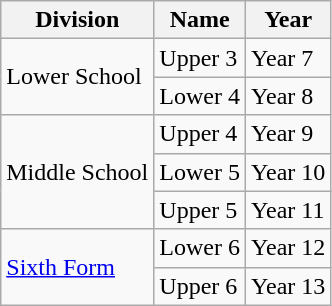<table class="wikitable">
<tr>
<th>Division</th>
<th>Name</th>
<th>Year</th>
</tr>
<tr>
<td rowspan="2">Lower School</td>
<td>Upper 3</td>
<td>Year 7</td>
</tr>
<tr>
<td>Lower 4</td>
<td>Year 8</td>
</tr>
<tr>
<td rowspan="3">Middle School</td>
<td>Upper 4</td>
<td>Year 9</td>
</tr>
<tr>
<td>Lower 5</td>
<td>Year 10</td>
</tr>
<tr>
<td>Upper 5</td>
<td>Year 11</td>
</tr>
<tr>
<td rowspan="2"><a href='#'>Sixth Form</a></td>
<td>Lower 6</td>
<td>Year 12</td>
</tr>
<tr>
<td>Upper 6</td>
<td>Year 13</td>
</tr>
</table>
